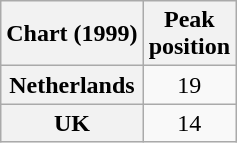<table class="wikitable plainrowheaders" style="text-align:center">
<tr>
<th scope="col">Chart (1999)</th>
<th scope="col">Peak<br>position</th>
</tr>
<tr>
<th scope="row">Netherlands</th>
<td>19</td>
</tr>
<tr>
<th scope="row">UK</th>
<td>14</td>
</tr>
</table>
